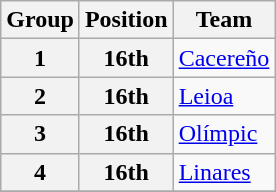<table class="wikitable">
<tr>
<th>Group</th>
<th>Position</th>
<th>Team</th>
</tr>
<tr>
<th>1</th>
<th>16th</th>
<td><a href='#'>Cacereño</a></td>
</tr>
<tr>
<th>2</th>
<th>16th</th>
<td><a href='#'>Leioa</a></td>
</tr>
<tr>
<th>3</th>
<th>16th</th>
<td><a href='#'>Olímpic</a></td>
</tr>
<tr>
<th>4</th>
<th>16th</th>
<td><a href='#'>Linares</a></td>
</tr>
<tr>
</tr>
</table>
